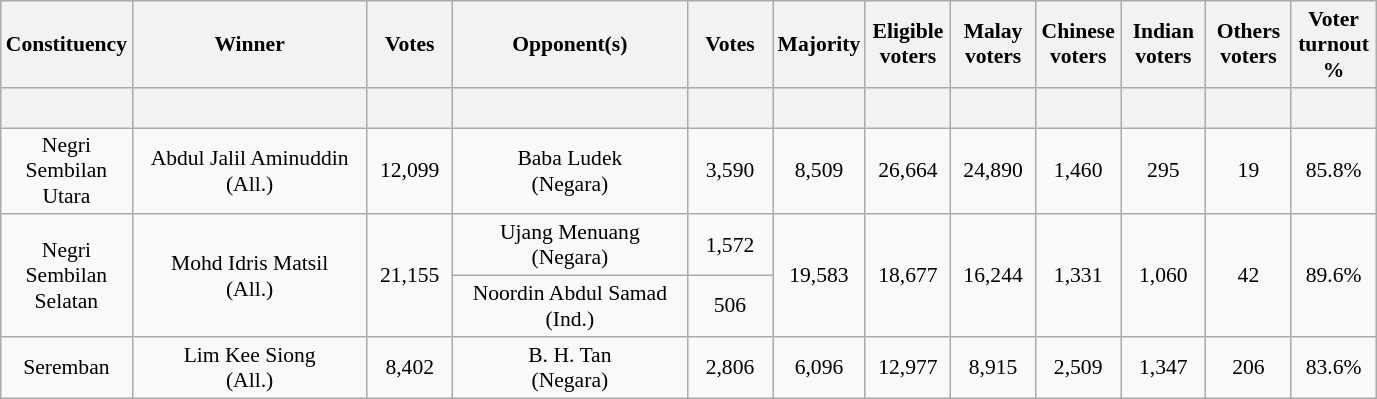<table class="wikitable sortable" style="text-align:center; font-size:90%">
<tr>
<th width="60">Constituency</th>
<th width="150">Winner</th>
<th width="50">Votes</th>
<th width="150">Opponent(s)</th>
<th width="50">Votes</th>
<th width="50">Majority</th>
<th width="50">Eligible voters</th>
<th width="50">Malay voters</th>
<th width="50">Chinese voters</th>
<th width="50">Indian voters</th>
<th width="50">Others voters</th>
<th width="50">Voter turnout %</th>
</tr>
<tr>
<th height="20"></th>
<th></th>
<th></th>
<th></th>
<th></th>
<th></th>
<th></th>
<th></th>
<th></th>
<th></th>
<th></th>
<th></th>
</tr>
<tr>
<td>Negri Sembilan Utara</td>
<td>Abdul Jalil Aminuddin<br>(All.)</td>
<td>12,099</td>
<td>Baba Ludek<br>(Negara)</td>
<td>3,590</td>
<td>8,509</td>
<td>26,664</td>
<td>24,890</td>
<td>1,460</td>
<td>295</td>
<td>19</td>
<td>85.8%</td>
</tr>
<tr>
<td rowspan=2>Negri Sembilan Selatan</td>
<td rowspan=2>Mohd Idris Matsil<br>(All.)</td>
<td rowspan=2>21,155</td>
<td>Ujang Menuang<br>(Negara)</td>
<td>1,572</td>
<td rowspan=2>19,583</td>
<td rowspan=2>18,677</td>
<td rowspan=2>16,244</td>
<td rowspan=2>1,331</td>
<td rowspan=2>1,060</td>
<td rowspan=2>42</td>
<td rowspan=2>89.6%</td>
</tr>
<tr>
<td>Noordin Abdul Samad<br>(Ind.)</td>
<td>506</td>
</tr>
<tr>
<td>Seremban</td>
<td>Lim Kee Siong<br>(All.)</td>
<td>8,402</td>
<td>B. H. Tan<br>(Negara)</td>
<td>2,806</td>
<td>6,096</td>
<td>12,977</td>
<td>8,915</td>
<td>2,509</td>
<td>1,347</td>
<td>206</td>
<td>83.6%</td>
</tr>
</table>
